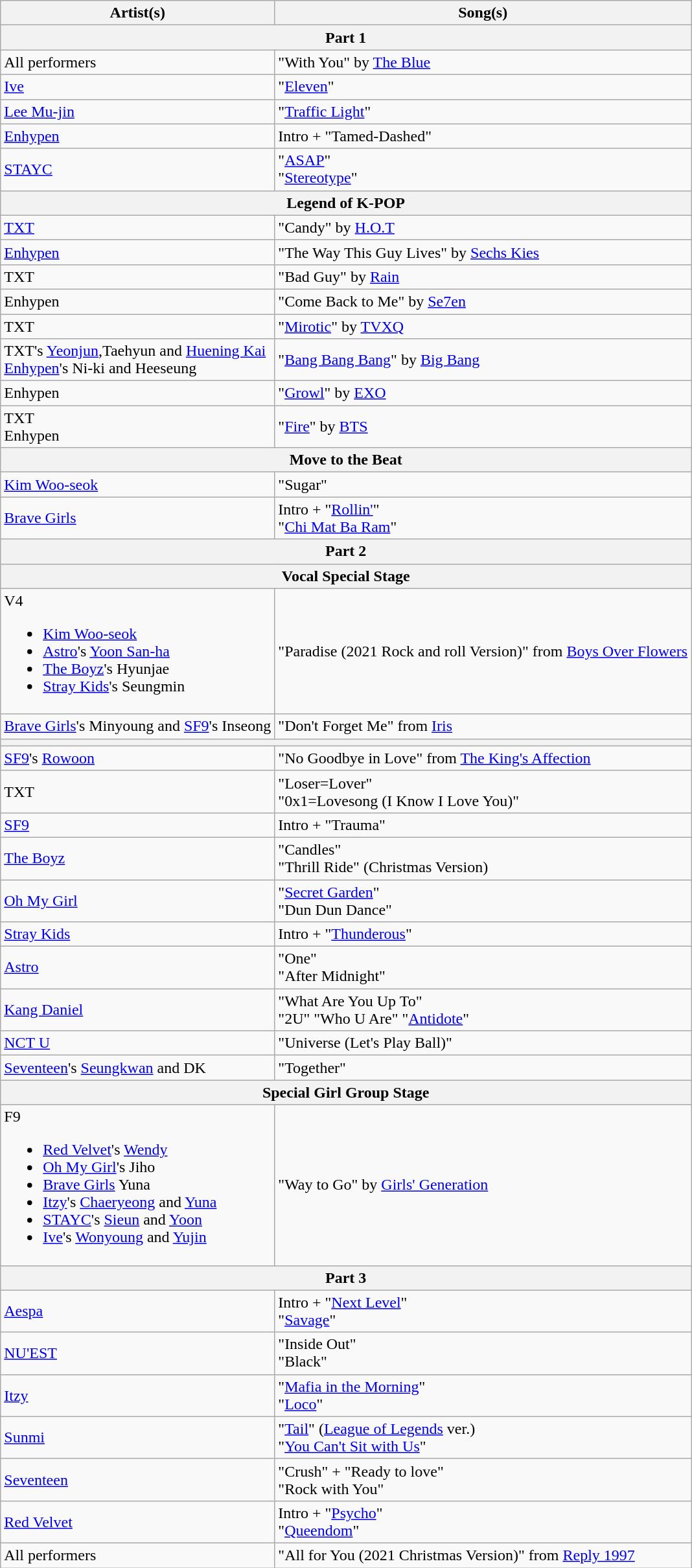<table class="wikitable">
<tr>
<th>Artist(s)</th>
<th>Song(s)</th>
</tr>
<tr>
<th colspan="2">Part 1</th>
</tr>
<tr>
<td>All performers</td>
<td>"With You" by <a href='#'>The Blue</a></td>
</tr>
<tr>
<td><a href='#'>Ive</a></td>
<td>"<a href='#'>Eleven</a>"</td>
</tr>
<tr>
<td><a href='#'>Lee Mu-jin</a></td>
<td>"<a href='#'>Traffic Light</a>"</td>
</tr>
<tr>
<td><a href='#'>Enhypen</a></td>
<td>Intro + "Tamed-Dashed"</td>
</tr>
<tr>
<td><a href='#'>STAYC</a></td>
<td>"<a href='#'>ASAP</a>"<br>"<a href='#'>Stereotype</a>"</td>
</tr>
<tr>
<th colspan="2">Legend of K-POP</th>
</tr>
<tr>
<td><a href='#'>TXT</a></td>
<td>"Candy" by <a href='#'>H.O.T</a></td>
</tr>
<tr>
<td><a href='#'>Enhypen</a></td>
<td>"The Way This Guy Lives" by <a href='#'>Sechs Kies</a></td>
</tr>
<tr>
<td>TXT</td>
<td>"Bad Guy" by <a href='#'>Rain</a></td>
</tr>
<tr>
<td>Enhypen</td>
<td>"Come Back to Me" by <a href='#'>Se7en</a></td>
</tr>
<tr>
<td>TXT</td>
<td>"<a href='#'>Mirotic</a>" by <a href='#'>TVXQ</a></td>
</tr>
<tr>
<td>TXT's <a href='#'>Yeonjun</a>,Taehyun and <a href='#'>Huening Kai</a><br><a href='#'>Enhypen</a>'s Ni-ki and Heeseung</td>
<td>"<a href='#'>Bang Bang Bang</a>" by <a href='#'>Big Bang</a></td>
</tr>
<tr>
<td>Enhypen</td>
<td>"<a href='#'>Growl</a>" by <a href='#'>EXO</a></td>
</tr>
<tr>
<td>TXT<br>Enhypen</td>
<td>"<a href='#'>Fire</a>" by <a href='#'>BTS</a></td>
</tr>
<tr>
<th colspan="2">Move to the Beat</th>
</tr>
<tr>
<td><a href='#'>Kim Woo-seok</a></td>
<td>"Sugar"</td>
</tr>
<tr>
<td><a href='#'>Brave Girls</a></td>
<td>Intro + "<a href='#'>Rollin'</a>"<br>"<a href='#'>Chi Mat Ba Ram</a>"
</td>
</tr>
<tr>
<th colspan="2">Part 2</th>
</tr>
<tr>
<th colspan="2">Vocal Special Stage</th>
</tr>
<tr>
<td>V4<br><ul><li><a href='#'>Kim Woo-seok</a></li><li><a href='#'>Astro</a>'s <a href='#'>Yoon San-ha</a></li><li><a href='#'>The Boyz</a>'s Hyunjae</li><li><a href='#'>Stray Kids</a>'s Seungmin</li></ul></td>
<td>"Paradise (2021 Rock and roll Version)" from <a href='#'>Boys Over Flowers</a></td>
</tr>
<tr>
<td><a href='#'>Brave Girls</a>'s Minyoung and <a href='#'>SF9</a>'s Inseong</td>
<td>"Don't Forget Me" from <a href='#'>Iris</a></td>
</tr>
<tr>
<th colspan="2"></th>
</tr>
<tr>
<td><a href='#'>SF9</a>'s <a href='#'>Rowoon</a></td>
<td>"No Goodbye in Love" from <a href='#'>The King's Affection</a></td>
</tr>
<tr>
<td>TXT</td>
<td>"Loser=Lover"<br>"0x1=Lovesong (I Know I Love You)"
</td>
</tr>
<tr>
<td><a href='#'>SF9</a></td>
<td>Intro + "Trauma"<br></td>
</tr>
<tr>
<td><a href='#'>The Boyz</a></td>
<td>"Candles"<br>"Thrill Ride" (Christmas Version)
</td>
</tr>
<tr>
<td><a href='#'>Oh My Girl</a></td>
<td>"<a href='#'>Secret Garden</a>"<br>"Dun Dun Dance"
</td>
</tr>
<tr>
<td><a href='#'>Stray Kids</a></td>
<td>Intro + "<a href='#'>Thunderous</a>"<br></td>
</tr>
<tr>
<td><a href='#'>Astro</a></td>
<td>"One"<br>"After Midnight"
</td>
</tr>
<tr>
<td><a href='#'>Kang Daniel</a></td>
<td>"What Are You Up To"<br>"2U"
"Who U Are"
"<a href='#'>Antidote</a>"
</td>
</tr>
<tr>
<td><a href='#'>NCT U</a></td>
<td>"Universe (Let's Play Ball)"<br></td>
</tr>
<tr>
<td><a href='#'>Seventeen</a>'s <a href='#'>Seungkwan</a> and DK</td>
<td>"Together"<br></td>
</tr>
<tr>
<th colspan="2">Special Girl Group Stage </th>
</tr>
<tr>
<td>F9<br><ul><li><a href='#'>Red Velvet</a>'s <a href='#'>Wendy</a></li><li><a href='#'>Oh My Girl</a>'s Jiho</li><li><a href='#'>Brave Girls</a> Yuna</li><li><a href='#'>Itzy</a>'s <a href='#'>Chaeryeong</a> and <a href='#'>Yuna</a></li><li><a href='#'>STAYC</a>'s <a href='#'>Sieun</a> and <a href='#'>Yoon</a></li><li><a href='#'>Ive</a>'s <a href='#'>Wonyoung</a> and <a href='#'>Yujin</a></li></ul></td>
<td>"Way to Go" by <a href='#'>Girls' Generation</a></td>
</tr>
<tr>
<th colspan="2">Part 3</th>
</tr>
<tr>
<td><a href='#'>Aespa</a></td>
<td>Intro + "<a href='#'>Next Level</a>"<br>"<a href='#'>Savage</a>"</td>
</tr>
<tr>
<td><a href='#'>NU'EST</a></td>
<td>"Inside Out"<br>"Black"</td>
</tr>
<tr>
<td><a href='#'>Itzy</a></td>
<td>"<a href='#'>Mafia in the Morning</a>"<br>"<a href='#'>Loco</a>"</td>
</tr>
<tr>
<td><a href='#'>Sunmi</a></td>
<td>"<a href='#'>Tail</a>" (<a href='#'>League of Legends</a> ver.)<br>"<a href='#'>You Can't Sit with Us</a>"</td>
</tr>
<tr>
<td><a href='#'>Seventeen</a></td>
<td>"Crush" + "Ready to love"<br>"Rock with You"</td>
</tr>
<tr>
<td><a href='#'>Red Velvet</a></td>
<td>Intro + "<a href='#'>Psycho</a>"<br>"<a href='#'>Queendom</a>"
</td>
</tr>
<tr>
<td>All performers</td>
<td>"All for You (2021 Christmas Version)" from <a href='#'>Reply 1997</a></td>
</tr>
</table>
